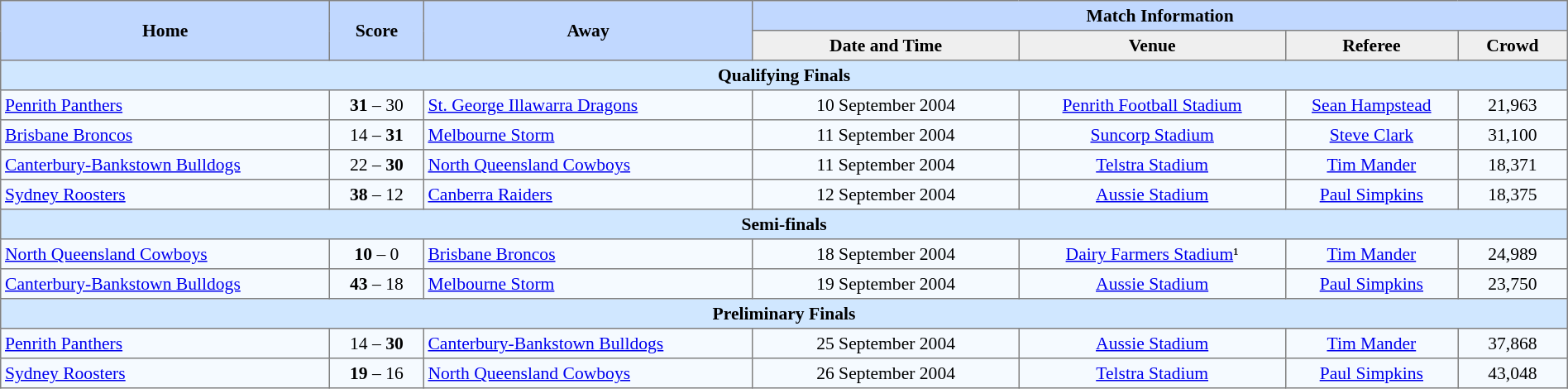<table border="1" cellpadding="3" cellspacing="0" style="border-collapse:collapse; font-size:90%; text-align:center; width:100%;">
<tr style="background:#c1d8ff;">
<th rowspan="2" style="width:21%;">Home</th>
<th rowspan="2" style="width:6%;">Score</th>
<th rowspan="2" style="width:21%;">Away</th>
<th colspan=6>Match Information</th>
</tr>
<tr style="background:#efefef;">
<th width=17%>Date and Time</th>
<th width=17%>Venue</th>
<th width=11%>Referee</th>
<th width=7%>Crowd</th>
</tr>
<tr style="background:#d0e7ff;">
<td colspan=7><strong>Qualifying Finals</strong></td>
</tr>
<tr style="background:#f5faff;">
<td align=left> <a href='#'>Penrith Panthers</a></td>
<td><strong>31</strong> – 30</td>
<td align=left> <a href='#'>St. George Illawarra Dragons</a></td>
<td>10 September 2004</td>
<td><a href='#'>Penrith Football Stadium</a></td>
<td><a href='#'>Sean Hampstead</a></td>
<td>21,963</td>
</tr>
<tr style="background:#f5faff;">
<td align=left> <a href='#'>Brisbane Broncos</a></td>
<td>14 – <strong>31</strong></td>
<td align=left> <a href='#'>Melbourne Storm</a></td>
<td>11 September 2004</td>
<td><a href='#'>Suncorp Stadium</a></td>
<td><a href='#'>Steve Clark</a></td>
<td>31,100</td>
</tr>
<tr style="background:#f5faff;">
<td align=left> <a href='#'>Canterbury-Bankstown Bulldogs</a></td>
<td>22 – <strong>30</strong></td>
<td align=left> <a href='#'>North Queensland Cowboys</a></td>
<td>11 September 2004</td>
<td><a href='#'>Telstra Stadium</a></td>
<td><a href='#'>Tim Mander</a></td>
<td>18,371</td>
</tr>
<tr style="background:#f5faff;">
<td align=left> <a href='#'>Sydney Roosters</a></td>
<td><strong>38</strong> – 12</td>
<td align=left> <a href='#'>Canberra Raiders</a></td>
<td>12 September 2004</td>
<td><a href='#'>Aussie Stadium</a></td>
<td><a href='#'>Paul Simpkins</a></td>
<td>18,375</td>
</tr>
<tr style="background:#d0e7ff;">
<td colspan=7><strong>Semi-finals</strong></td>
</tr>
<tr style="background:#f5faff;">
<td align=left> <a href='#'>North Queensland Cowboys</a></td>
<td><strong>10</strong> – 0</td>
<td align=left> <a href='#'>Brisbane Broncos</a></td>
<td>18 September 2004</td>
<td><a href='#'>Dairy Farmers Stadium</a>¹</td>
<td><a href='#'>Tim Mander</a></td>
<td>24,989</td>
</tr>
<tr style="background:#f5faff;">
<td align=left> <a href='#'>Canterbury-Bankstown Bulldogs</a></td>
<td><strong>43</strong> – 18</td>
<td align=left> <a href='#'>Melbourne Storm</a></td>
<td>19 September 2004</td>
<td><a href='#'>Aussie Stadium</a></td>
<td><a href='#'>Paul Simpkins</a></td>
<td>23,750</td>
</tr>
<tr style="background:#d0e7ff;">
<td colspan=7><strong>Preliminary Finals</strong></td>
</tr>
<tr style="background:#f5faff;">
<td align=left> <a href='#'>Penrith Panthers</a></td>
<td>14 – <strong>30</strong></td>
<td align=left> <a href='#'>Canterbury-Bankstown Bulldogs</a></td>
<td>25 September 2004</td>
<td><a href='#'>Aussie Stadium</a></td>
<td><a href='#'>Tim Mander</a></td>
<td>37,868</td>
</tr>
<tr style="background:#f5faff;">
<td align=left> <a href='#'>Sydney Roosters</a></td>
<td><strong>19</strong> – 16</td>
<td align=left> <a href='#'>North Queensland Cowboys</a></td>
<td>26 September 2004</td>
<td><a href='#'>Telstra Stadium</a></td>
<td><a href='#'>Paul Simpkins</a></td>
<td>43,048</td>
</tr>
</table>
